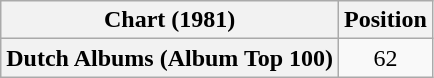<table class="wikitable plainrowheaders" style="text-align:center">
<tr>
<th scope="col">Chart (1981)</th>
<th scope="col">Position</th>
</tr>
<tr>
<th scope="row">Dutch Albums (Album Top 100)</th>
<td>62</td>
</tr>
</table>
